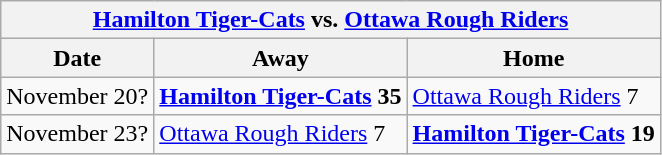<table class="wikitable">
<tr>
<th colspan="3"><a href='#'>Hamilton Tiger-Cats</a> vs. <a href='#'>Ottawa Rough Riders</a></th>
</tr>
<tr>
<th>Date</th>
<th>Away</th>
<th>Home</th>
</tr>
<tr>
<td>November 20?</td>
<td><strong><a href='#'>Hamilton Tiger-Cats</a> 35</strong></td>
<td><a href='#'>Ottawa Rough Riders</a> 7</td>
</tr>
<tr>
<td>November 23?</td>
<td><a href='#'>Ottawa Rough Riders</a> 7</td>
<td><strong><a href='#'>Hamilton Tiger-Cats</a> 19</strong></td>
</tr>
</table>
